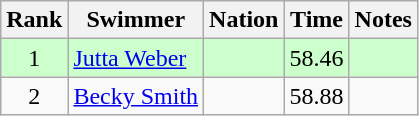<table class="wikitable sortable" style="text-align:center">
<tr>
<th>Rank</th>
<th>Swimmer</th>
<th>Nation</th>
<th>Time</th>
<th>Notes</th>
</tr>
<tr bgcolor=ccffcc>
<td>1</td>
<td align=left><a href='#'>Jutta Weber</a></td>
<td align=left></td>
<td>58.46</td>
<td></td>
</tr>
<tr bgcolor=>
<td>2</td>
<td align=left><a href='#'>Becky Smith</a></td>
<td align=left></td>
<td>58.88</td>
<td></td>
</tr>
</table>
